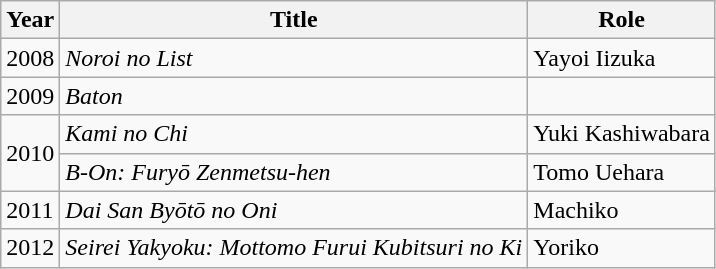<table class="wikitable">
<tr>
<th>Year</th>
<th>Title</th>
<th>Role</th>
</tr>
<tr>
<td>2008</td>
<td><em>Noroi no List</em></td>
<td>Yayoi Iizuka</td>
</tr>
<tr>
<td>2009</td>
<td><em>Baton</em></td>
<td></td>
</tr>
<tr>
<td rowspan="2">2010</td>
<td><em>Kami no Chi</em></td>
<td>Yuki Kashiwabara</td>
</tr>
<tr>
<td><em>B-On: Furyō Zenmetsu-hen</em></td>
<td>Tomo Uehara</td>
</tr>
<tr>
<td>2011</td>
<td><em>Dai San Byōtō no Oni</em></td>
<td>Machiko</td>
</tr>
<tr>
<td>2012</td>
<td><em>Seirei Yakyoku: Mottomo Furui Kubitsuri no Ki</em></td>
<td>Yoriko</td>
</tr>
</table>
